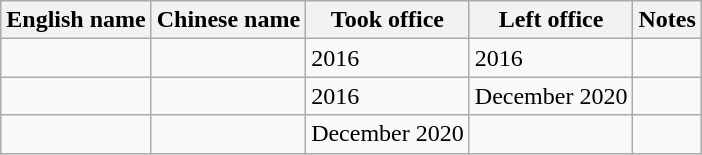<table class="wikitable">
<tr>
<th>English name</th>
<th>Chinese name</th>
<th>Took office</th>
<th>Left office</th>
<th>Notes</th>
</tr>
<tr>
<td></td>
<td></td>
<td>2016</td>
<td>2016</td>
<td></td>
</tr>
<tr>
<td></td>
<td></td>
<td>2016</td>
<td>December 2020</td>
<td></td>
</tr>
<tr>
<td></td>
<td></td>
<td>December 2020</td>
<td></td>
<td></td>
</tr>
</table>
